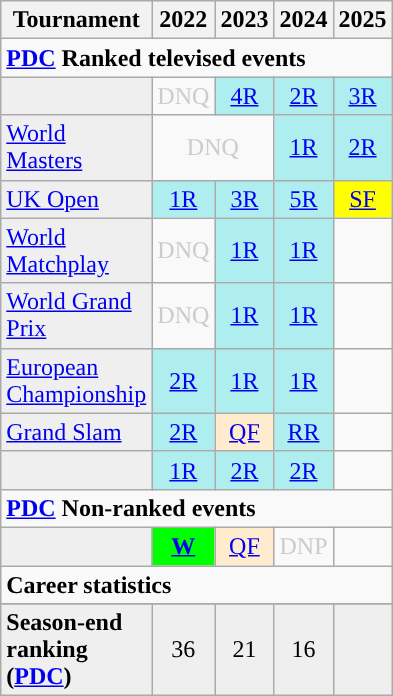<table class="wikitable" style="width:20%; margin:0">
<tr>
<th>Tournament</th>
<th>2022</th>
<th>2023</th>
<th>2024</th>
<th>2025</th>
</tr>
<tr>
<td colspan="9" style="text-align:left"><strong><a href='#'>PDC</a> Ranked televised events</strong></td>
</tr>
<tr>
<td style="background:#efefef;"></td>
<td style="text-align:center; color:#ccc;">DNQ</td>
<td style="text-align:center; background:#afeeee;"><a href='#'>4R</a></td>
<td style="text-align:center; background:#afeeee;"><a href='#'>2R</a></td>
<td style="text-align:center; background:#afeeee;"><a href='#'>3R</a></td>
</tr>
<tr>
<td style="background:#efefef;"><a href='#'>World Masters</a></td>
<td colspan="2" style="text-align:center; color:#ccc;">DNQ</td>
<td style="text-align:center; background:#afeeee;"><a href='#'>1R</a></td>
<td style="text-align:center; background:#afeeee;"><a href='#'>2R</a></td>
</tr>
<tr>
<td style="background:#efefef;"><a href='#'>UK Open</a></td>
<td style="text-align:center; background:#afeeee;"><a href='#'>1R</a></td>
<td style="text-align:center; background:#afeeee;"><a href='#'>3R</a></td>
<td style="text-align:center; background:#afeeee;"><a href='#'>5R</a></td>
<td style="text-align:center; background:yellow;"><a href='#'>SF</a></td>
</tr>
<tr>
<td style="background:#efefef;"><a href='#'>World Matchplay</a></td>
<td style="text-align:center; color:#ccc;">DNQ</td>
<td style="text-align:center; background:#afeeee;"><a href='#'>1R</a></td>
<td style="text-align:center; background:#afeeee;"><a href='#'>1R</a></td>
<td></td>
</tr>
<tr>
<td style="background:#efefef;"><a href='#'>World Grand Prix</a></td>
<td style="text-align:center; color:#ccc;">DNQ</td>
<td style="text-align:center; background:#afeeee;"><a href='#'>1R</a></td>
<td style="text-align:center; background:#afeeee;"><a href='#'>1R</a></td>
<td></td>
</tr>
<tr>
<td style="background:#efefef;"><a href='#'>European Championship</a></td>
<td style="text-align:center; background:#afeeee;"><a href='#'>2R</a></td>
<td style="text-align:center; background:#afeeee;"><a href='#'>1R</a></td>
<td style="text-align:center; background:#afeeee;"><a href='#'>1R</a></td>
<td></td>
</tr>
<tr>
<td style="background:#efefef;"><a href='#'>Grand Slam</a></td>
<td style="text-align:center; background:#afeeee;"><a href='#'>2R</a></td>
<td style="text-align:center; background:#ffebcd;"><a href='#'>QF</a></td>
<td style="text-align:center; background:#afeeee;"><a href='#'>RR</a></td>
<td></td>
</tr>
<tr>
<td style="background:#efefef;"></td>
<td style="text-align:center; background:#afeeee;"><a href='#'>1R</a></td>
<td style="text-align:center; background:#afeeee;"><a href='#'>2R</a></td>
<td style="text-align:center; background:#afeeee;"><a href='#'>2R</a></td>
<td></td>
</tr>
<tr>
<td colspan="9" style="text-align:left"><strong><a href='#'>PDC</a> Non-ranked events</strong></td>
</tr>
<tr>
<td style="background:#efefef;"></td>
<td style="text-align:center; background:lime;"><a href='#'><strong>W</strong></a></td>
<td style="text-align:center; background:#ffebcd;"><a href='#'>QF</a></td>
<td style="text-align:center; color:#ccc;">DNP</td>
<td></td>
</tr>
<tr>
<td colspan="9" style="text-align:left"><strong>Career statistics</strong></td>
</tr>
<tr>
</tr>
<tr style="background:#efefef">
<td style="text-align:left"><strong>Season-end ranking (<a href='#'>PDC</a>)</strong></td>
<td style="text-align:center;">36</td>
<td style="text-align:center;">21</td>
<td style="text-align:center;">16</td>
<td></td>
</tr>
</table>
